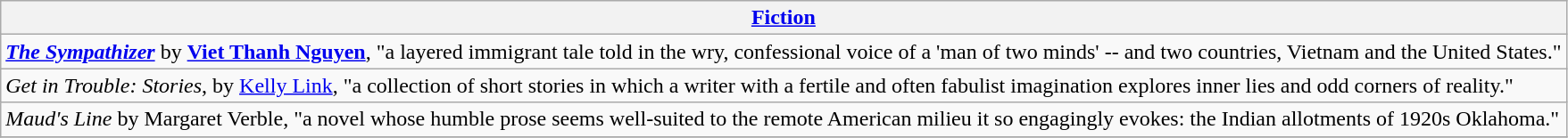<table class="wikitable" style="float:left; float:none;">
<tr>
<th><a href='#'>Fiction</a></th>
</tr>
<tr>
<td><strong><em><a href='#'>The Sympathizer</a></em></strong> by <strong><a href='#'>Viet Thanh Nguyen</a></strong>, "a layered immigrant tale told in the wry, confessional voice of a 'man of two minds' -- and two countries, Vietnam and the United States."</td>
</tr>
<tr>
<td><em>Get in Trouble: Stories</em>, by <a href='#'>Kelly Link</a>, "a collection of short stories in which a writer with a fertile and often fabulist imagination explores inner lies and odd corners of reality."</td>
</tr>
<tr>
<td><em>Maud's Line</em> by Margaret Verble, "a novel whose humble prose seems well-suited to the remote American milieu it so engagingly evokes: the Indian allotments of 1920s Oklahoma."</td>
</tr>
<tr>
</tr>
</table>
